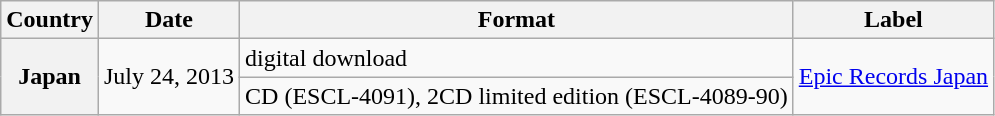<table class="wikitable plainrowheaders">
<tr>
<th scope="col">Country</th>
<th>Date</th>
<th>Format</th>
<th>Label</th>
</tr>
<tr>
<th scope="row" rowspan="2">Japan</th>
<td scope="row" rowspan="2">July 24, 2013</td>
<td>digital download</td>
<td scope="row" rowspan="2"><a href='#'>Epic Records Japan</a></td>
</tr>
<tr>
<td>CD (ESCL-4091), 2CD limited edition (ESCL-4089-90)</td>
</tr>
</table>
